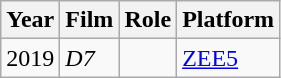<table class="wikitable">
<tr>
<th>Year</th>
<th>Film</th>
<th>Role</th>
<th>Platform</th>
</tr>
<tr>
<td rowspan="1">2019</td>
<td><em>D7</em></td>
<td></td>
<td><a href='#'>ZEE5</a></td>
</tr>
</table>
